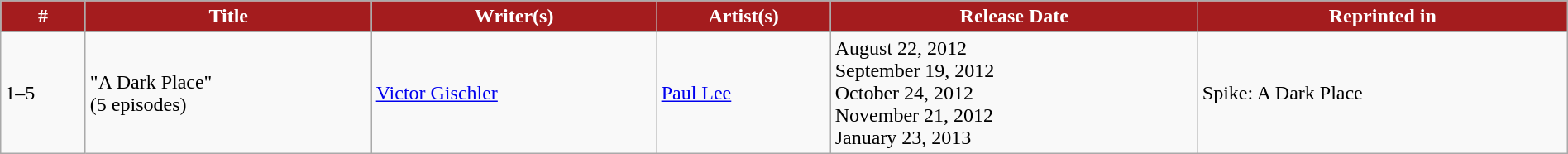<table style="width: 100%;" class="wikitable">
<tr>
<th style="background: #A41C1E; color: white;">#</th>
<th style="background: #A41C1E; color: white;">Title</th>
<th style="background: #A41C1E; color: white;">Writer(s)</th>
<th style="background: #A41C1E; color: white;">Artist(s)</th>
<th style="background: #A41C1E; color: white;">Release Date</th>
<th style="background: #A41C1E; color: white;">Reprinted in</th>
</tr>
<tr>
<td>1–5</td>
<td>"A Dark Place"<br>(5 episodes)</td>
<td><a href='#'>Victor Gischler</a></td>
<td><a href='#'>Paul Lee</a></td>
<td>August 22, 2012<br>September 19, 2012<br>October 24, 2012<br>November 21, 2012<br>January 23, 2013</td>
<td>Spike: A Dark Place</td>
</tr>
</table>
